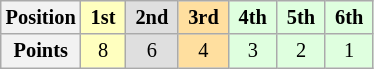<table class="wikitable" style="font-size:85%; text-align:center">
<tr>
<th>Position</th>
<td style="background:#FFFFBF;"> <strong>1st</strong> </td>
<td style="background:#DFDFDF;"> <strong>2nd</strong> </td>
<td style="background:#FFDF9F;"> <strong>3rd</strong> </td>
<td style="background:#DFFFDF;"> <strong>4th</strong> </td>
<td style="background:#DFFFDF;"> <strong>5th</strong> </td>
<td style="background:#DFFFDF;"> <strong>6th</strong> </td>
</tr>
<tr>
<th>Points</th>
<td style="background:#FFFFBF;">8</td>
<td style="background:#DFDFDF;">6</td>
<td style="background:#FFDF9F;">4</td>
<td style="background:#DFFFDF;">3</td>
<td style="background:#DFFFDF;">2</td>
<td style="background:#DFFFDF;">1</td>
</tr>
</table>
